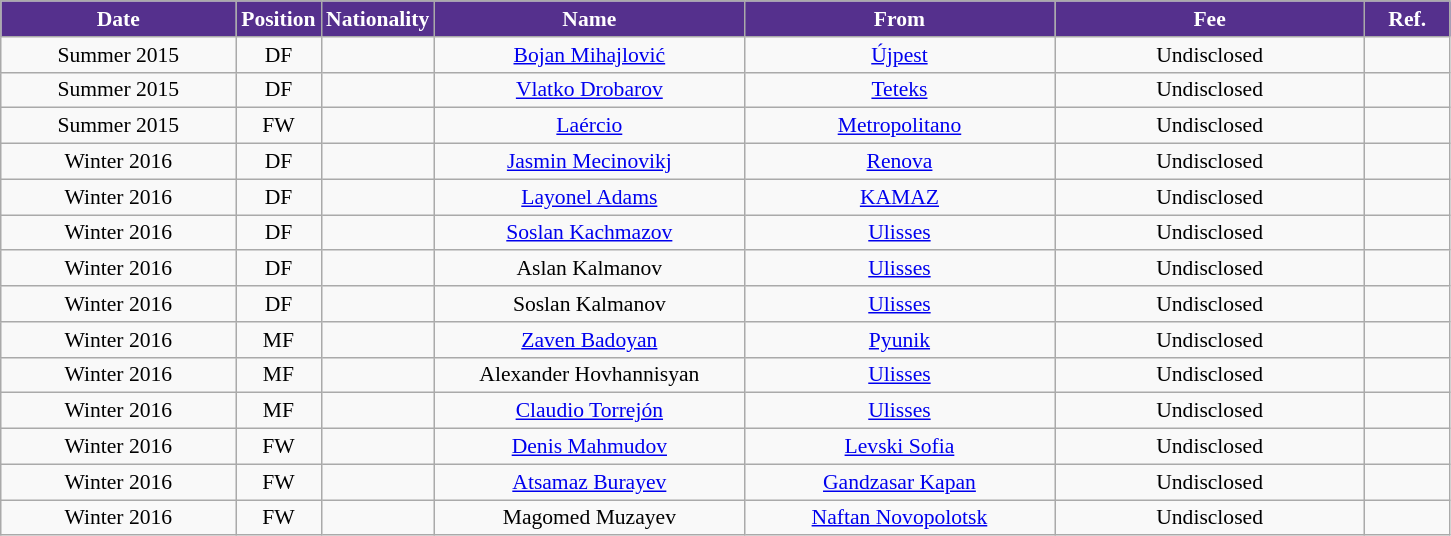<table class="wikitable"  style="text-align:center; font-size:90%; ">
<tr>
<th style="background:#55308D; color:white; width:150px;">Date</th>
<th style="background:#55308D; color:white; width:50px;">Position</th>
<th style="background:#55308D; color:white; width:50px;">Nationality</th>
<th style="background:#55308D; color:white; width:200px;">Name</th>
<th style="background:#55308D; color:white; width:200px;">From</th>
<th style="background:#55308D; color:white; width:200px;">Fee</th>
<th style="background:#55308D; color:white; width:50px;">Ref.</th>
</tr>
<tr>
<td>Summer 2015</td>
<td>DF</td>
<td></td>
<td><a href='#'>Bojan Mihajlović</a></td>
<td><a href='#'>Újpest</a></td>
<td>Undisclosed</td>
<td></td>
</tr>
<tr>
<td>Summer 2015</td>
<td>DF</td>
<td></td>
<td><a href='#'>Vlatko Drobarov</a></td>
<td><a href='#'>Teteks</a></td>
<td>Undisclosed</td>
<td></td>
</tr>
<tr>
<td>Summer 2015</td>
<td>FW</td>
<td></td>
<td><a href='#'>Laércio</a></td>
<td><a href='#'>Metropolitano</a></td>
<td>Undisclosed</td>
<td></td>
</tr>
<tr>
<td>Winter 2016</td>
<td>DF</td>
<td></td>
<td><a href='#'>Jasmin Mecinovikj</a></td>
<td><a href='#'>Renova</a></td>
<td>Undisclosed</td>
<td></td>
</tr>
<tr>
<td>Winter 2016</td>
<td>DF</td>
<td></td>
<td><a href='#'>Layonel Adams</a></td>
<td><a href='#'>KAMAZ</a></td>
<td>Undisclosed</td>
<td></td>
</tr>
<tr>
<td>Winter 2016</td>
<td>DF</td>
<td></td>
<td><a href='#'>Soslan Kachmazov</a></td>
<td><a href='#'>Ulisses</a></td>
<td>Undisclosed</td>
<td></td>
</tr>
<tr>
<td>Winter 2016</td>
<td>DF</td>
<td></td>
<td>Aslan Kalmanov</td>
<td><a href='#'>Ulisses</a></td>
<td>Undisclosed</td>
<td></td>
</tr>
<tr>
<td>Winter 2016</td>
<td>DF</td>
<td></td>
<td>Soslan Kalmanov</td>
<td><a href='#'>Ulisses</a></td>
<td>Undisclosed</td>
<td></td>
</tr>
<tr>
<td>Winter 2016</td>
<td>MF</td>
<td></td>
<td><a href='#'>Zaven Badoyan</a></td>
<td><a href='#'>Pyunik</a></td>
<td>Undisclosed</td>
<td></td>
</tr>
<tr>
<td>Winter 2016</td>
<td>MF</td>
<td></td>
<td>Alexander Hovhannisyan</td>
<td><a href='#'>Ulisses</a></td>
<td>Undisclosed</td>
<td></td>
</tr>
<tr>
<td>Winter 2016</td>
<td>MF</td>
<td></td>
<td><a href='#'>Claudio Torrejón</a></td>
<td><a href='#'>Ulisses</a></td>
<td>Undisclosed</td>
<td></td>
</tr>
<tr>
<td>Winter 2016</td>
<td>FW</td>
<td></td>
<td><a href='#'>Denis Mahmudov</a></td>
<td><a href='#'>Levski Sofia</a></td>
<td>Undisclosed</td>
<td></td>
</tr>
<tr>
<td>Winter 2016</td>
<td>FW</td>
<td></td>
<td><a href='#'>Atsamaz Burayev</a></td>
<td><a href='#'>Gandzasar Kapan</a></td>
<td>Undisclosed</td>
<td></td>
</tr>
<tr>
<td>Winter 2016</td>
<td>FW</td>
<td></td>
<td>Magomed Muzayev</td>
<td><a href='#'>Naftan Novopolotsk</a></td>
<td>Undisclosed</td>
<td></td>
</tr>
</table>
